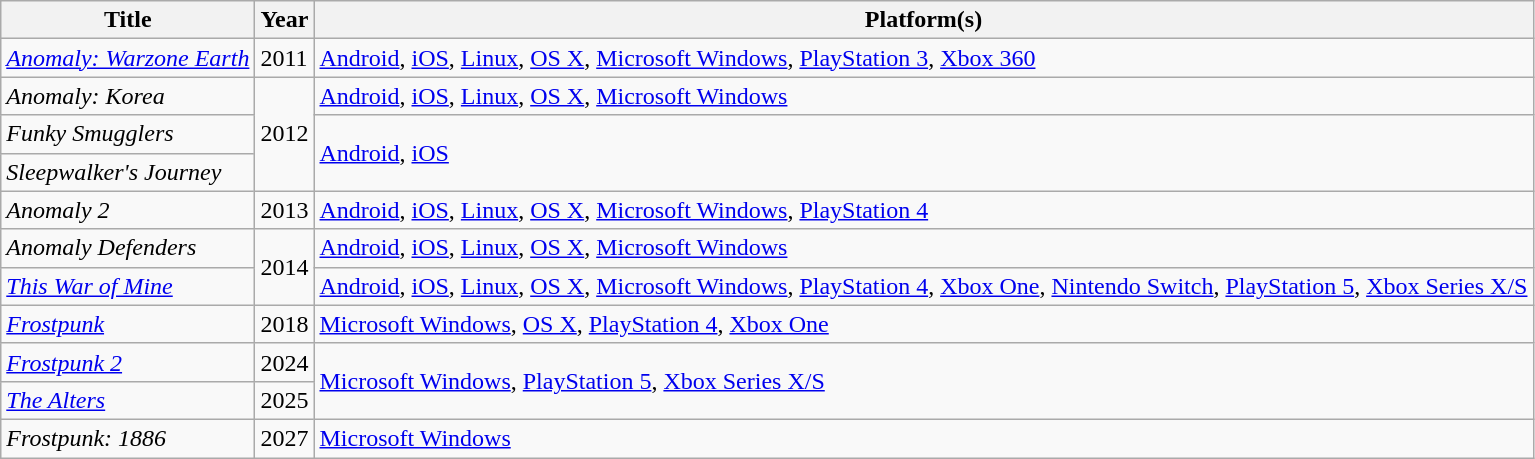<table class="wikitable sortable">
<tr>
<th>Title</th>
<th>Year</th>
<th>Platform(s)</th>
</tr>
<tr>
<td><em><a href='#'>Anomaly: Warzone Earth</a></em></td>
<td>2011</td>
<td><a href='#'>Android</a>, <a href='#'>iOS</a>, <a href='#'>Linux</a>, <a href='#'>OS X</a>, <a href='#'>Microsoft Windows</a>, <a href='#'>PlayStation 3</a>, <a href='#'>Xbox 360</a></td>
</tr>
<tr>
<td><em>Anomaly: Korea</em></td>
<td rowspan="3">2012</td>
<td><a href='#'>Android</a>, <a href='#'>iOS</a>, <a href='#'>Linux</a>, <a href='#'>OS X</a>, <a href='#'>Microsoft Windows</a></td>
</tr>
<tr>
<td><em>Funky Smugglers</em></td>
<td rowspan="2"><a href='#'>Android</a>, <a href='#'>iOS</a></td>
</tr>
<tr>
<td><em>Sleepwalker's Journey</em></td>
</tr>
<tr>
<td><em>Anomaly 2</em></td>
<td>2013</td>
<td><a href='#'>Android</a>, <a href='#'>iOS</a>, <a href='#'>Linux</a>, <a href='#'>OS X</a>, <a href='#'>Microsoft Windows</a>, <a href='#'>PlayStation 4</a></td>
</tr>
<tr>
<td><em>Anomaly Defenders</em></td>
<td rowspan="2">2014</td>
<td><a href='#'>Android</a>, <a href='#'>iOS</a>, <a href='#'>Linux</a>, <a href='#'>OS X</a>, <a href='#'>Microsoft Windows</a></td>
</tr>
<tr>
<td><em><a href='#'>This War of Mine</a></em></td>
<td><a href='#'>Android</a>, <a href='#'>iOS</a>, <a href='#'>Linux</a>, <a href='#'>OS X</a>, <a href='#'>Microsoft Windows</a>, <a href='#'>PlayStation 4</a>, <a href='#'>Xbox One</a>, <a href='#'>Nintendo Switch</a>, <a href='#'>PlayStation 5</a>, <a href='#'>Xbox Series X/S</a></td>
</tr>
<tr>
<td><em><a href='#'>Frostpunk</a></em></td>
<td>2018</td>
<td><a href='#'>Microsoft Windows</a>, <a href='#'>OS X</a>, <a href='#'>PlayStation 4</a>, <a href='#'>Xbox One</a></td>
</tr>
<tr>
<td><em><a href='#'>Frostpunk 2</a></em></td>
<td>2024</td>
<td rowspan="2"><a href='#'>Microsoft Windows</a>, <a href='#'>PlayStation 5</a>, <a href='#'>Xbox Series X/S</a></td>
</tr>
<tr>
<td><em><a href='#'>The Alters</a></em></td>
<td>2025</td>
</tr>
<tr>
<td><em>Frostpunk: 1886</em></td>
<td>2027</td>
<td><a href='#'>Microsoft Windows</a></td>
</tr>
</table>
